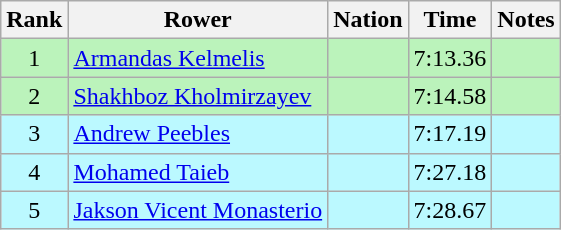<table class="wikitable sortable" style="text-align:center">
<tr>
<th>Rank</th>
<th>Rower</th>
<th>Nation</th>
<th>Time</th>
<th>Notes</th>
</tr>
<tr bgcolor=bbf3bb>
<td>1</td>
<td align=left><a href='#'>Armandas Kelmelis</a></td>
<td align=left></td>
<td>7:13.36</td>
<td></td>
</tr>
<tr bgcolor=bbf3bb>
<td>2</td>
<td align=left><a href='#'>Shakhboz Kholmirzayev</a></td>
<td align=left></td>
<td>7:14.58</td>
<td></td>
</tr>
<tr bgcolor=bbf9ff>
<td>3</td>
<td align=left><a href='#'>Andrew Peebles</a></td>
<td align=left></td>
<td>7:17.19</td>
<td></td>
</tr>
<tr bgcolor=bbf9ff>
<td>4</td>
<td align=left><a href='#'>Mohamed Taieb</a></td>
<td align=left></td>
<td>7:27.18</td>
<td></td>
</tr>
<tr bgcolor=bbf9ff>
<td>5</td>
<td align=left><a href='#'>Jakson Vicent Monasterio</a></td>
<td align=left></td>
<td>7:28.67</td>
<td></td>
</tr>
</table>
